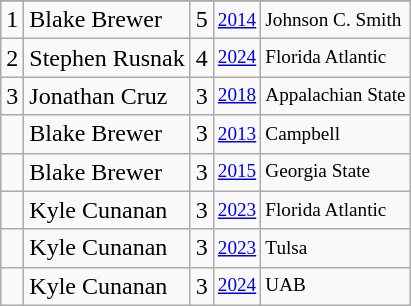<table class="wikitable">
<tr>
</tr>
<tr>
<td>1</td>
<td>Blake Brewer</td>
<td>5</td>
<td style="font-size:80%;"><a href='#'>2014</a></td>
<td style="font-size:80%;">Johnson C. Smith</td>
</tr>
<tr>
<td>2</td>
<td>Stephen Rusnak</td>
<td>4</td>
<td style="font-size:80%;"><a href='#'>2024</a></td>
<td style="font-size:80%;">Florida Atlantic</td>
</tr>
<tr>
<td>3</td>
<td>Jonathan Cruz</td>
<td>3</td>
<td style="font-size:80%;"><a href='#'>2018</a></td>
<td style="font-size:80%;">Appalachian State</td>
</tr>
<tr>
<td></td>
<td>Blake Brewer</td>
<td>3</td>
<td style="font-size:80%;"><a href='#'>2013</a></td>
<td style="font-size:80%;">Campbell</td>
</tr>
<tr>
<td></td>
<td>Blake Brewer</td>
<td>3</td>
<td style="font-size:80%;"><a href='#'>2015</a></td>
<td style="font-size:80%;">Georgia State</td>
</tr>
<tr>
<td></td>
<td>Kyle Cunanan</td>
<td>3</td>
<td style="font-size:80%;"><a href='#'>2023</a></td>
<td style="font-size:80%;">Florida Atlantic</td>
</tr>
<tr>
<td></td>
<td>Kyle Cunanan</td>
<td>3</td>
<td style="font-size:80%;"><a href='#'>2023</a></td>
<td style="font-size:80%;">Tulsa</td>
</tr>
<tr>
<td></td>
<td>Kyle Cunanan</td>
<td>3</td>
<td style="font-size:80%;"><a href='#'>2024</a></td>
<td style="font-size:80%;">UAB</td>
</tr>
</table>
